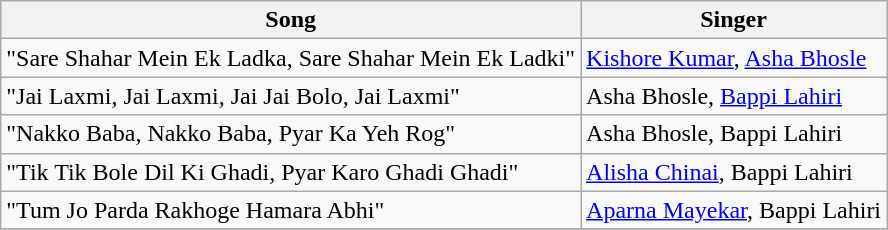<table class="wikitable">
<tr>
<th>Song</th>
<th>Singer</th>
</tr>
<tr>
<td>"Sare Shahar Mein Ek Ladka, Sare Shahar Mein Ek Ladki"</td>
<td><a href='#'>Kishore Kumar</a>, <a href='#'>Asha Bhosle</a></td>
</tr>
<tr>
<td>"Jai Laxmi, Jai Laxmi, Jai Jai Bolo, Jai Laxmi"</td>
<td>Asha Bhosle, <a href='#'>Bappi Lahiri</a></td>
</tr>
<tr>
<td>"Nakko Baba, Nakko Baba, Pyar Ka Yeh Rog"</td>
<td>Asha Bhosle, Bappi Lahiri</td>
</tr>
<tr>
<td>"Tik Tik Bole Dil Ki Ghadi, Pyar Karo Ghadi Ghadi"</td>
<td><a href='#'>Alisha Chinai</a>, Bappi Lahiri</td>
</tr>
<tr>
<td>"Tum Jo Parda Rakhoge Hamara Abhi"</td>
<td><a href='#'>Aparna Mayekar</a>, Bappi Lahiri</td>
</tr>
<tr>
</tr>
</table>
